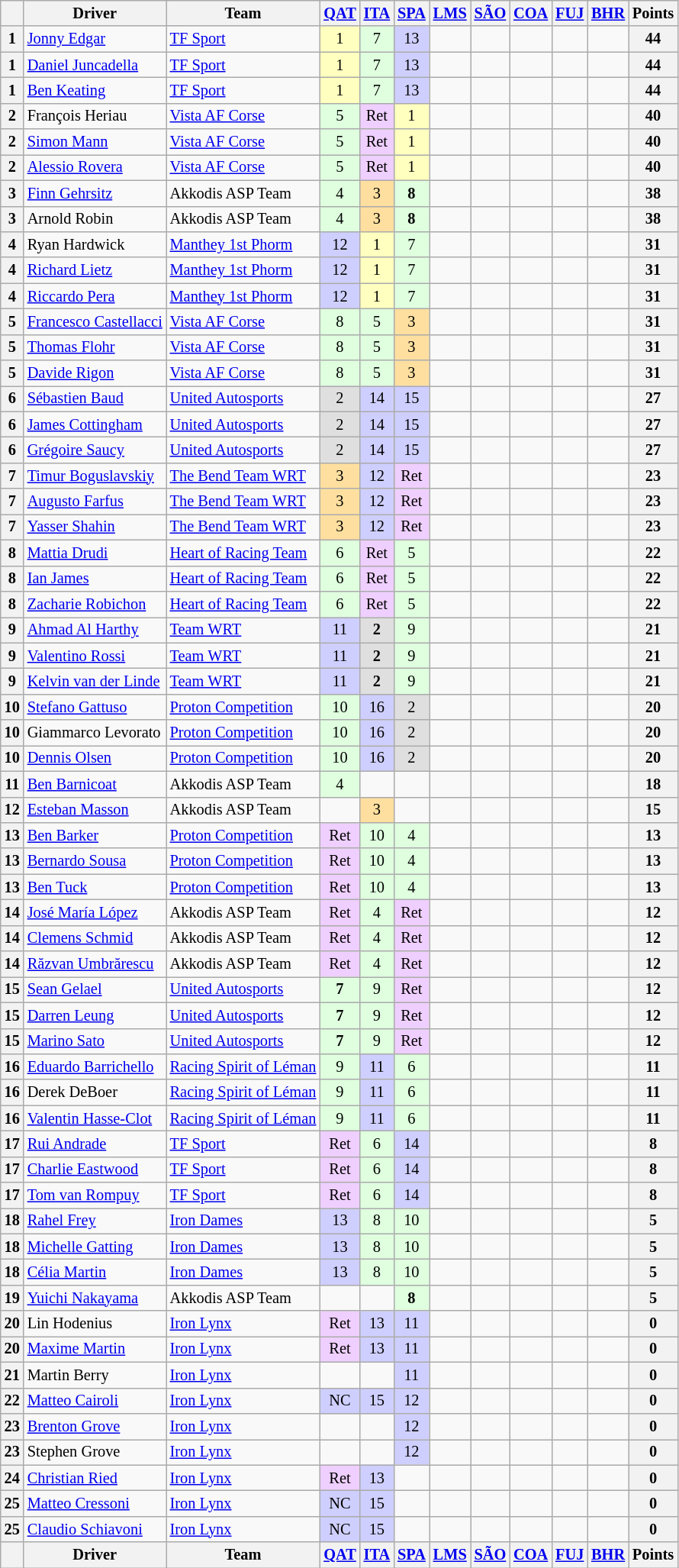<table class="wikitable" style="font-size:85%; text-align:center;">
<tr>
<th></th>
<th>Driver</th>
<th>Team</th>
<th><a href='#'>QAT</a><br></th>
<th><a href='#'>ITA</a><br></th>
<th><a href='#'>SPA</a><br></th>
<th><a href='#'>LMS</a><br></th>
<th><a href='#'>SÃO</a><br></th>
<th><a href='#'>COA</a><br></th>
<th><a href='#'>FUJ</a><br></th>
<th><a href='#'>BHR</a><br></th>
<th>Points</th>
</tr>
<tr>
<th>1</th>
<td align=left> <a href='#'>Jonny Edgar</a></td>
<td align=left> <a href='#'>TF Sport</a></td>
<td style="background:#ffffbf;">1</td>
<td style="background:#dfffdf;">7</td>
<td style="background:#cfcfff;">13</td>
<td></td>
<td></td>
<td></td>
<td></td>
<td></td>
<th>44</th>
</tr>
<tr>
<th>1</th>
<td align=left> <a href='#'>Daniel Juncadella</a></td>
<td align=left> <a href='#'>TF Sport</a></td>
<td style="background:#ffffbf;">1</td>
<td style="background:#dfffdf;">7</td>
<td style="background:#cfcfff;">13</td>
<td></td>
<td></td>
<td></td>
<td></td>
<td></td>
<th>44</th>
</tr>
<tr>
<th>1</th>
<td align=left> <a href='#'>Ben Keating</a></td>
<td align=left> <a href='#'>TF Sport</a></td>
<td style="background:#ffffbf;">1</td>
<td style="background:#dfffdf;">7</td>
<td style="background:#cfcfff;">13</td>
<td></td>
<td></td>
<td></td>
<td></td>
<td></td>
<th>44</th>
</tr>
<tr>
<th>2</th>
<td align=left> François Heriau</td>
<td align=left> <a href='#'>Vista AF Corse</a></td>
<td style="background:#dfffdf;">5</td>
<td style="background:#efcfff;">Ret</td>
<td style="background:#ffffbf;">1</td>
<td></td>
<td></td>
<td></td>
<td></td>
<td></td>
<th>40</th>
</tr>
<tr>
<th>2</th>
<td align=left> <a href='#'>Simon Mann</a></td>
<td align=left> <a href='#'>Vista AF Corse</a></td>
<td style="background:#dfffdf;">5</td>
<td style="background:#efcfff;">Ret</td>
<td style="background:#ffffbf;">1</td>
<td></td>
<td></td>
<td></td>
<td></td>
<td></td>
<th>40</th>
</tr>
<tr>
<th>2</th>
<td align=left> <a href='#'>Alessio Rovera</a></td>
<td align=left> <a href='#'>Vista AF Corse</a></td>
<td style="background:#dfffdf;">5</td>
<td style="background:#efcfff;">Ret</td>
<td style="background:#ffffbf;">1</td>
<td></td>
<td></td>
<td></td>
<td></td>
<td></td>
<th>40</th>
</tr>
<tr>
<th>3</th>
<td align=left> <a href='#'>Finn Gehrsitz</a></td>
<td align=left> Akkodis ASP Team</td>
<td style="background:#dfffdf;">4</td>
<td style="background:#ffdf9f;">3</td>
<td style="background:#dfffdf;"><strong>8</strong></td>
<td></td>
<td></td>
<td></td>
<td></td>
<td></td>
<th>38</th>
</tr>
<tr>
<th>3</th>
<td align=left> Arnold Robin</td>
<td align=left> Akkodis ASP Team</td>
<td style="background:#dfffdf;">4</td>
<td style="background:#ffdf9f;">3</td>
<td style="background:#dfffdf;"><strong>8</strong></td>
<td></td>
<td></td>
<td></td>
<td></td>
<td></td>
<th>38</th>
</tr>
<tr>
<th>4</th>
<td align=left> Ryan Hardwick</td>
<td align=left> <a href='#'>Manthey 1st Phorm</a></td>
<td style="background:#cfcfff;">12</td>
<td style="background:#ffffbf;">1</td>
<td style="background:#dfffdf;">7</td>
<td></td>
<td></td>
<td></td>
<td></td>
<td></td>
<th>31</th>
</tr>
<tr>
<th>4</th>
<td align=left> <a href='#'>Richard Lietz</a></td>
<td align=left> <a href='#'>Manthey 1st Phorm</a></td>
<td style="background:#cfcfff;">12</td>
<td style="background:#ffffbf;">1</td>
<td style="background:#dfffdf;">7</td>
<td></td>
<td></td>
<td></td>
<td></td>
<td></td>
<th>31</th>
</tr>
<tr>
<th>4</th>
<td align=left> <a href='#'>Riccardo Pera</a></td>
<td align=left> <a href='#'>Manthey 1st Phorm</a></td>
<td style="background:#cfcfff;">12</td>
<td style="background:#ffffbf;">1</td>
<td style="background:#dfffdf;">7</td>
<td></td>
<td></td>
<td></td>
<td></td>
<td></td>
<th>31</th>
</tr>
<tr>
<th>5</th>
<td align=left> <a href='#'>Francesco Castellacci</a></td>
<td align=left> <a href='#'>Vista AF Corse</a></td>
<td style="background:#dfffdf;">8</td>
<td style="background:#dfffdf;">5</td>
<td style="background:#ffdf9f;">3</td>
<td></td>
<td></td>
<td></td>
<td></td>
<td></td>
<th>31</th>
</tr>
<tr>
<th>5</th>
<td align=left> <a href='#'>Thomas Flohr</a></td>
<td align=left> <a href='#'>Vista AF Corse</a></td>
<td style="background:#dfffdf;">8</td>
<td style="background:#dfffdf;">5</td>
<td style="background:#ffdf9f;">3</td>
<td></td>
<td></td>
<td></td>
<td></td>
<td></td>
<th>31</th>
</tr>
<tr>
<th>5</th>
<td align=left> <a href='#'>Davide Rigon</a></td>
<td align=left> <a href='#'>Vista AF Corse</a></td>
<td style="background:#dfffdf;">8</td>
<td style="background:#dfffdf;">5</td>
<td style="background:#ffdf9f;">3</td>
<td></td>
<td></td>
<td></td>
<td></td>
<td></td>
<th>31</th>
</tr>
<tr>
<th>6</th>
<td align=left> <a href='#'>Sébastien Baud</a></td>
<td align=left> <a href='#'>United Autosports</a></td>
<td style="background:#dfdfdf;">2</td>
<td style="background:#cfcfff;">14</td>
<td style="background:#cfcfff;">15</td>
<td></td>
<td></td>
<td></td>
<td></td>
<td></td>
<th>27</th>
</tr>
<tr>
<th>6</th>
<td align=left> <a href='#'>James Cottingham</a></td>
<td align=left> <a href='#'>United Autosports</a></td>
<td style="background:#dfdfdf;">2</td>
<td style="background:#cfcfff;">14</td>
<td style="background:#cfcfff;">15</td>
<td></td>
<td></td>
<td></td>
<td></td>
<td></td>
<th>27</th>
</tr>
<tr>
<th>6</th>
<td align=left> <a href='#'>Grégoire Saucy</a></td>
<td align=left> <a href='#'>United Autosports</a></td>
<td style="background:#dfdfdf;">2</td>
<td style="background:#cfcfff;">14</td>
<td style="background:#cfcfff;">15</td>
<td></td>
<td></td>
<td></td>
<td></td>
<td></td>
<th>27</th>
</tr>
<tr>
<th>7</th>
<td align=left> <a href='#'>Timur Boguslavskiy</a></td>
<td align=left> <a href='#'>The Bend Team WRT</a></td>
<td style="background:#ffdf9f;">3</td>
<td style="background:#cfcfff;">12</td>
<td style="background:#efcfff;">Ret</td>
<td></td>
<td></td>
<td></td>
<td></td>
<td></td>
<th>23</th>
</tr>
<tr>
<th>7</th>
<td align=left> <a href='#'>Augusto Farfus</a></td>
<td align=left> <a href='#'>The Bend Team WRT</a></td>
<td style="background:#ffdf9f;">3</td>
<td style="background:#cfcfff;">12</td>
<td style="background:#efcfff;">Ret</td>
<td></td>
<td></td>
<td></td>
<td></td>
<td></td>
<th>23</th>
</tr>
<tr>
<th>7</th>
<td align=left> <a href='#'>Yasser Shahin</a></td>
<td align=left> <a href='#'>The Bend Team WRT</a></td>
<td style="background:#ffdf9f;">3</td>
<td style="background:#cfcfff;">12</td>
<td style="background:#efcfff;">Ret</td>
<td></td>
<td></td>
<td></td>
<td></td>
<td></td>
<th>23</th>
</tr>
<tr>
<th>8</th>
<td align=left> <a href='#'>Mattia Drudi</a></td>
<td align=left> <a href='#'>Heart of Racing Team</a></td>
<td style="background:#dfffdf;">6</td>
<td style="background:#efcfff;">Ret</td>
<td style="background:#dfffdf;">5</td>
<td></td>
<td></td>
<td></td>
<td></td>
<td></td>
<th>22</th>
</tr>
<tr>
<th>8</th>
<td align=left> <a href='#'>Ian James</a></td>
<td align=left> <a href='#'>Heart of Racing Team</a></td>
<td style="background:#dfffdf;">6</td>
<td style="background:#efcfff;">Ret</td>
<td style="background:#dfffdf;">5</td>
<td></td>
<td></td>
<td></td>
<td></td>
<td></td>
<th>22</th>
</tr>
<tr>
<th>8</th>
<td align=left> <a href='#'>Zacharie Robichon</a></td>
<td align=left> <a href='#'>Heart of Racing Team</a></td>
<td style="background:#dfffdf;">6</td>
<td style="background:#efcfff;">Ret</td>
<td style="background:#dfffdf;">5</td>
<td></td>
<td></td>
<td></td>
<td></td>
<td></td>
<th>22</th>
</tr>
<tr>
<th>9</th>
<td align=left> <a href='#'>Ahmad Al Harthy</a></td>
<td align=left> <a href='#'>Team WRT</a></td>
<td style="background:#cfcfff;">11</td>
<td style="background:#dfdfdf;"><strong>2</strong></td>
<td style="background:#dfffdf;">9</td>
<td></td>
<td></td>
<td></td>
<td></td>
<td></td>
<th>21</th>
</tr>
<tr>
<th>9</th>
<td align=left> <a href='#'>Valentino Rossi</a></td>
<td align=left> <a href='#'>Team WRT</a></td>
<td style="background:#cfcfff;">11</td>
<td style="background:#dfdfdf;"><strong>2</strong></td>
<td style="background:#dfffdf;">9</td>
<td></td>
<td></td>
<td></td>
<td></td>
<td></td>
<th>21</th>
</tr>
<tr>
<th>9</th>
<td align=left> <a href='#'>Kelvin van der Linde</a></td>
<td align=left> <a href='#'>Team WRT</a></td>
<td style="background:#cfcfff;">11</td>
<td style="background:#dfdfdf;"><strong>2</strong></td>
<td style="background:#dfffdf;">9</td>
<td></td>
<td></td>
<td></td>
<td></td>
<td></td>
<th>21</th>
</tr>
<tr>
<th>10</th>
<td align=left> <a href='#'>Stefano Gattuso</a></td>
<td align=left> <a href='#'>Proton Competition</a></td>
<td style="background:#dfffdf;">10</td>
<td style="background:#cfcfff;">16</td>
<td style="background:#dfdfdf;">2</td>
<td></td>
<td></td>
<td></td>
<td></td>
<td></td>
<th>20</th>
</tr>
<tr>
<th>10</th>
<td align=left> Giammarco Levorato</td>
<td align=left> <a href='#'>Proton Competition</a></td>
<td style="background:#dfffdf;">10</td>
<td style="background:#cfcfff;">16</td>
<td style="background:#dfdfdf;">2</td>
<td></td>
<td></td>
<td></td>
<td></td>
<td></td>
<th>20</th>
</tr>
<tr>
<th>10</th>
<td align=left> <a href='#'>Dennis Olsen</a></td>
<td align=left> <a href='#'>Proton Competition</a></td>
<td style="background:#dfffdf;">10</td>
<td style="background:#cfcfff;">16</td>
<td style="background:#dfdfdf;">2</td>
<td></td>
<td></td>
<td></td>
<td></td>
<td></td>
<th>20</th>
</tr>
<tr>
<th>11</th>
<td align=left> <a href='#'>Ben Barnicoat</a></td>
<td align=left> Akkodis ASP Team</td>
<td style="background:#dfffdf;">4</td>
<td></td>
<td></td>
<td></td>
<td></td>
<td></td>
<td></td>
<td></td>
<th>18</th>
</tr>
<tr>
<th>12</th>
<td align=left> <a href='#'>Esteban Masson</a></td>
<td align=left> Akkodis ASP Team</td>
<td></td>
<td style="background:#ffdf9f;">3</td>
<td></td>
<td></td>
<td></td>
<td></td>
<td></td>
<td></td>
<th>15</th>
</tr>
<tr>
<th>13</th>
<td align=left> <a href='#'>Ben Barker</a></td>
<td align=left> <a href='#'>Proton Competition</a></td>
<td style="background:#efcfff;">Ret</td>
<td style="background:#dfffdf;">10</td>
<td style="background:#dfffdf;">4</td>
<td></td>
<td></td>
<td></td>
<td></td>
<td></td>
<th>13</th>
</tr>
<tr>
<th>13</th>
<td align=left> <a href='#'>Bernardo Sousa</a></td>
<td align=left> <a href='#'>Proton Competition</a></td>
<td style="background:#efcfff;">Ret</td>
<td style="background:#dfffdf;">10</td>
<td style="background:#dfffdf;">4</td>
<td></td>
<td></td>
<td></td>
<td></td>
<td></td>
<th>13</th>
</tr>
<tr>
<th>13</th>
<td align=left> <a href='#'>Ben Tuck</a></td>
<td align=left> <a href='#'>Proton Competition</a></td>
<td style="background:#efcfff;">Ret</td>
<td style="background:#dfffdf;">10</td>
<td style="background:#dfffdf;">4</td>
<td></td>
<td></td>
<td></td>
<td></td>
<td></td>
<th>13</th>
</tr>
<tr>
<th>14</th>
<td align=left> <a href='#'>José María López</a></td>
<td align=left> Akkodis ASP Team</td>
<td style="background:#efcfff;">Ret</td>
<td style="background:#dfffdf;">4</td>
<td style="background:#efcfff;">Ret</td>
<td></td>
<td></td>
<td></td>
<td></td>
<td></td>
<th>12</th>
</tr>
<tr>
<th>14</th>
<td align=left> <a href='#'>Clemens Schmid</a></td>
<td align=left> Akkodis ASP Team</td>
<td style="background:#efcfff;">Ret</td>
<td style="background:#dfffdf;">4</td>
<td style="background:#efcfff;">Ret</td>
<td></td>
<td></td>
<td></td>
<td></td>
<td></td>
<th>12</th>
</tr>
<tr>
<th>14</th>
<td align=left> <a href='#'>Răzvan Umbrărescu</a></td>
<td align=left> Akkodis ASP Team</td>
<td style="background:#efcfff;">Ret</td>
<td style="background:#dfffdf;">4</td>
<td style="background:#efcfff;">Ret</td>
<td></td>
<td></td>
<td></td>
<td></td>
<td></td>
<th>12</th>
</tr>
<tr>
<th>15</th>
<td align=left> <a href='#'>Sean Gelael</a></td>
<td align=left> <a href='#'>United Autosports</a></td>
<td style="background:#dfffdf;"><strong>7</strong></td>
<td style="background:#dfffdf;">9</td>
<td style="background:#efcfff;">Ret</td>
<td></td>
<td></td>
<td></td>
<td></td>
<td></td>
<th>12</th>
</tr>
<tr>
<th>15</th>
<td align=left> <a href='#'>Darren Leung</a></td>
<td align=left> <a href='#'>United Autosports</a></td>
<td style="background:#dfffdf;"><strong>7</strong></td>
<td style="background:#dfffdf;">9</td>
<td style="background:#efcfff;">Ret</td>
<td></td>
<td></td>
<td></td>
<td></td>
<td></td>
<th>12</th>
</tr>
<tr>
<th>15</th>
<td align=left> <a href='#'>Marino Sato</a></td>
<td align=left> <a href='#'>United Autosports</a></td>
<td style="background:#dfffdf;"><strong>7</strong></td>
<td style="background:#dfffdf;">9</td>
<td style="background:#efcfff;">Ret</td>
<td></td>
<td></td>
<td></td>
<td></td>
<td></td>
<th>12</th>
</tr>
<tr>
<th>16</th>
<td align=left> <a href='#'>Eduardo Barrichello</a></td>
<td align=left> <a href='#'>Racing Spirit of Léman</a></td>
<td style="background:#dfffdf;">9</td>
<td style="background:#cfcfff;">11</td>
<td style="background:#dfffdf;">6</td>
<td></td>
<td></td>
<td></td>
<td></td>
<td></td>
<th>11</th>
</tr>
<tr>
<th>16</th>
<td align=left> Derek DeBoer</td>
<td align=left> <a href='#'>Racing Spirit of Léman</a></td>
<td style="background:#dfffdf;">9</td>
<td style="background:#cfcfff;">11</td>
<td style="background:#dfffdf;">6</td>
<td></td>
<td></td>
<td></td>
<td></td>
<td></td>
<th>11</th>
</tr>
<tr>
<th>16</th>
<td align=left> <a href='#'>Valentin Hasse-Clot</a></td>
<td align=left> <a href='#'>Racing Spirit of Léman</a></td>
<td style="background:#dfffdf;">9</td>
<td style="background:#cfcfff;">11</td>
<td style="background:#dfffdf;">6</td>
<td></td>
<td></td>
<td></td>
<td></td>
<td></td>
<th>11</th>
</tr>
<tr>
<th>17</th>
<td align=left> <a href='#'>Rui Andrade</a></td>
<td align=left> <a href='#'>TF Sport</a></td>
<td style="background:#efcfff;">Ret</td>
<td style="background:#dfffdf;">6</td>
<td style="background:#cfcfff;">14</td>
<td></td>
<td></td>
<td></td>
<td></td>
<td></td>
<th>8</th>
</tr>
<tr>
<th>17</th>
<td align=left> <a href='#'>Charlie Eastwood</a></td>
<td align=left> <a href='#'>TF Sport</a></td>
<td style="background:#efcfff;">Ret</td>
<td style="background:#dfffdf;">6</td>
<td style="background:#cfcfff;">14</td>
<td></td>
<td></td>
<td></td>
<td></td>
<td></td>
<th>8</th>
</tr>
<tr>
<th>17</th>
<td align=left> <a href='#'>Tom van Rompuy</a></td>
<td align=left> <a href='#'>TF Sport</a></td>
<td style="background:#efcfff;">Ret</td>
<td style="background:#dfffdf;">6</td>
<td style="background:#cfcfff;">14</td>
<td></td>
<td></td>
<td></td>
<td></td>
<td></td>
<th>8</th>
</tr>
<tr>
<th>18</th>
<td align=left> <a href='#'>Rahel Frey</a></td>
<td align=left> <a href='#'>Iron Dames</a></td>
<td style="background:#cfcfff;">13</td>
<td style="background:#dfffdf;">8</td>
<td style="background:#dfffdf;">10</td>
<td></td>
<td></td>
<td></td>
<td></td>
<td></td>
<th>5</th>
</tr>
<tr>
<th>18</th>
<td align=left> <a href='#'>Michelle Gatting</a></td>
<td align=left> <a href='#'>Iron Dames</a></td>
<td style="background:#cfcfff;">13</td>
<td style="background:#dfffdf;">8</td>
<td style="background:#dfffdf;">10</td>
<td></td>
<td></td>
<td></td>
<td></td>
<td></td>
<th>5</th>
</tr>
<tr>
<th>18</th>
<td align=left> <a href='#'>Célia Martin</a></td>
<td align=left> <a href='#'>Iron Dames</a></td>
<td style="background:#cfcfff;">13</td>
<td style="background:#dfffdf;">8</td>
<td style="background:#dfffdf;">10</td>
<td></td>
<td></td>
<td></td>
<td></td>
<td></td>
<th>5</th>
</tr>
<tr>
<th>19</th>
<td align=left> <a href='#'>Yuichi Nakayama</a></td>
<td align=left> Akkodis ASP Team</td>
<td></td>
<td></td>
<td style="background:#dfffdf;"><strong>8</strong></td>
<td></td>
<td></td>
<td></td>
<td></td>
<td></td>
<th>5</th>
</tr>
<tr>
<th>20</th>
<td align=left> Lin Hodenius</td>
<td align=left> <a href='#'>Iron Lynx</a></td>
<td style="background:#efcfff;">Ret</td>
<td style="background:#cfcfff;">13</td>
<td style="background:#cfcfff;">11</td>
<td></td>
<td></td>
<td></td>
<td></td>
<td></td>
<th>0</th>
</tr>
<tr>
<th>20</th>
<td align=left> <a href='#'>Maxime Martin</a></td>
<td align=left> <a href='#'>Iron Lynx</a></td>
<td style="background:#efcfff;">Ret</td>
<td style="background:#cfcfff;">13</td>
<td style="background:#cfcfff;">11</td>
<td></td>
<td></td>
<td></td>
<td></td>
<td></td>
<th>0</th>
</tr>
<tr>
<th>21</th>
<td align=left> Martin Berry</td>
<td align=left> <a href='#'>Iron Lynx</a></td>
<td></td>
<td></td>
<td style="background:#cfcfff;">11</td>
<td></td>
<td></td>
<td></td>
<td></td>
<td></td>
<th>0</th>
</tr>
<tr>
<th>22</th>
<td align=left> <a href='#'>Matteo Cairoli</a></td>
<td align=left> <a href='#'>Iron Lynx</a></td>
<td style="background:#cfcfff;">NC</td>
<td style="background:#cfcfff;">15</td>
<td style="background:#cfcfff;">12</td>
<td></td>
<td></td>
<td></td>
<td></td>
<td></td>
<th>0</th>
</tr>
<tr>
<th>23</th>
<td align=left> <a href='#'>Brenton Grove</a></td>
<td align=left> <a href='#'>Iron Lynx</a></td>
<td></td>
<td></td>
<td style="background:#cfcfff;">12</td>
<td></td>
<td></td>
<td></td>
<td></td>
<td></td>
<th>0</th>
</tr>
<tr>
<th>23</th>
<td align=left> Stephen Grove</td>
<td align=left> <a href='#'>Iron Lynx</a></td>
<td></td>
<td></td>
<td style="background:#cfcfff;">12</td>
<td></td>
<td></td>
<td></td>
<td></td>
<td></td>
<th>0</th>
</tr>
<tr>
<th>24</th>
<td align=left> <a href='#'>Christian Ried</a></td>
<td align=left> <a href='#'>Iron Lynx</a></td>
<td style="background:#efcfff;">Ret</td>
<td style="background:#cfcfff;">13</td>
<td></td>
<td></td>
<td></td>
<td></td>
<td></td>
<td></td>
<th>0</th>
</tr>
<tr>
<th>25</th>
<td align=left> <a href='#'>Matteo Cressoni</a></td>
<td align=left> <a href='#'>Iron Lynx</a></td>
<td style="background:#cfcfff;">NC</td>
<td style="background:#cfcfff;">15</td>
<td></td>
<td></td>
<td></td>
<td></td>
<td></td>
<td></td>
<th>0</th>
</tr>
<tr>
<th>25</th>
<td align=left> <a href='#'>Claudio Schiavoni</a></td>
<td align=left> <a href='#'>Iron Lynx</a></td>
<td style="background:#cfcfff;">NC</td>
<td style="background:#cfcfff;">15</td>
<td></td>
<td></td>
<td></td>
<td></td>
<td></td>
<td></td>
<th>0</th>
</tr>
<tr>
<th></th>
<th>Driver</th>
<th>Team</th>
<th><a href='#'>QAT</a><br></th>
<th><a href='#'>ITA</a><br></th>
<th><a href='#'>SPA</a><br></th>
<th><a href='#'>LMS</a><br></th>
<th><a href='#'>SÃO</a><br></th>
<th><a href='#'>COA</a><br></th>
<th><a href='#'>FUJ</a><br></th>
<th><a href='#'>BHR</a><br></th>
<th>Points</th>
</tr>
</table>
